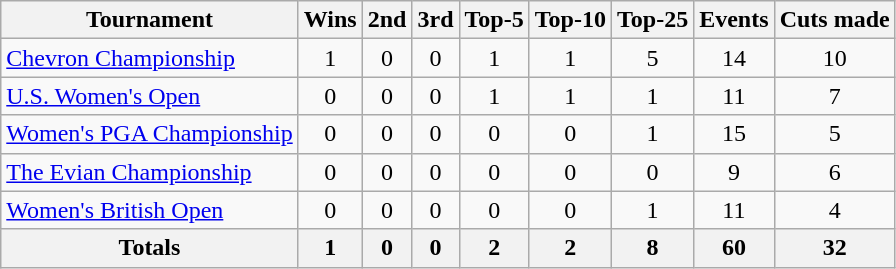<table class=wikitable style=text-align:center>
<tr>
<th>Tournament</th>
<th>Wins</th>
<th>2nd</th>
<th>3rd</th>
<th>Top-5</th>
<th>Top-10</th>
<th>Top-25</th>
<th>Events</th>
<th>Cuts made</th>
</tr>
<tr>
<td align=left><a href='#'>Chevron Championship</a></td>
<td>1</td>
<td>0</td>
<td>0</td>
<td>1</td>
<td>1</td>
<td>5</td>
<td>14</td>
<td>10</td>
</tr>
<tr>
<td align=left><a href='#'>U.S. Women's Open</a></td>
<td>0</td>
<td>0</td>
<td>0</td>
<td>1</td>
<td>1</td>
<td>1</td>
<td>11</td>
<td>7</td>
</tr>
<tr>
<td align=left><a href='#'>Women's PGA Championship</a></td>
<td>0</td>
<td>0</td>
<td>0</td>
<td>0</td>
<td>0</td>
<td>1</td>
<td>15</td>
<td>5</td>
</tr>
<tr>
<td align=left><a href='#'>The Evian Championship</a></td>
<td>0</td>
<td>0</td>
<td>0</td>
<td>0</td>
<td>0</td>
<td>0</td>
<td>9</td>
<td>6</td>
</tr>
<tr>
<td align=left><a href='#'>Women's British Open</a></td>
<td>0</td>
<td>0</td>
<td>0</td>
<td>0</td>
<td>0</td>
<td>1</td>
<td>11</td>
<td>4</td>
</tr>
<tr>
<th>Totals</th>
<th>1</th>
<th>0</th>
<th>0</th>
<th>2</th>
<th>2</th>
<th>8</th>
<th>60</th>
<th>32</th>
</tr>
</table>
